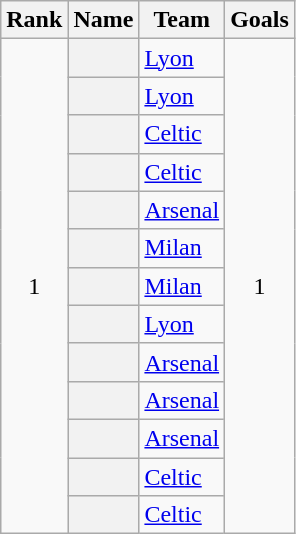<table class="wikitable plainrowheaders sortable" style="text-align:center;">
<tr>
<th scope=col>Rank</th>
<th scope=col>Name</th>
<th scope=col>Team</th>
<th scope=col>Goals</th>
</tr>
<tr>
<td rowspan="13">1</td>
<th scope=row> </th>
<td align="left"><a href='#'>Lyon</a></td>
<td rowspan="13">1</td>
</tr>
<tr>
<th scope=row> </th>
<td align="left"><a href='#'>Lyon</a></td>
</tr>
<tr>
<th scope=row> </th>
<td align="left"><a href='#'>Celtic</a></td>
</tr>
<tr>
<th scope=row> </th>
<td align="left"><a href='#'>Celtic</a></td>
</tr>
<tr>
<th scope=row> </th>
<td align="left"><a href='#'>Arsenal</a></td>
</tr>
<tr>
<th scope=row> </th>
<td align="left"><a href='#'>Milan</a></td>
</tr>
<tr>
<th scope=row> </th>
<td align="left"><a href='#'>Milan</a></td>
</tr>
<tr>
<th scope=row> </th>
<td align="left"><a href='#'>Lyon</a></td>
</tr>
<tr>
<th scope=row> </th>
<td align="left"><a href='#'>Arsenal</a></td>
</tr>
<tr>
<th scope=row> </th>
<td align="left"><a href='#'>Arsenal</a></td>
</tr>
<tr>
<th scope=row> </th>
<td align="left"><a href='#'>Arsenal</a></td>
</tr>
<tr>
<th scope=row> </th>
<td align="left"><a href='#'>Celtic</a></td>
</tr>
<tr>
<th scope=row> </th>
<td align="left"><a href='#'>Celtic</a></td>
</tr>
</table>
